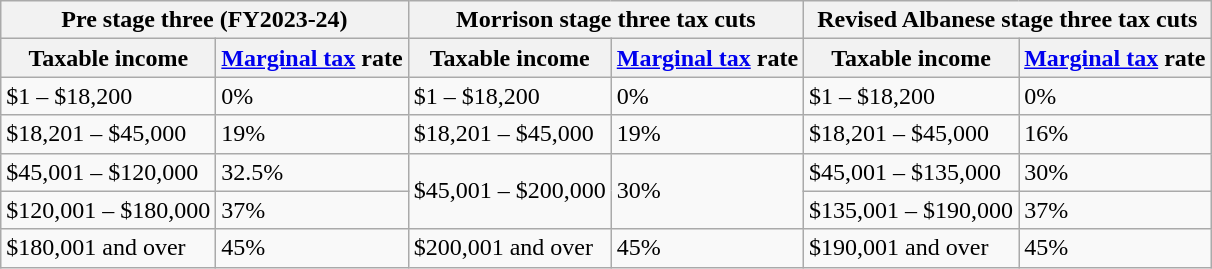<table class="wikitable">
<tr>
<th colspan="2">Pre stage three (FY2023-24)</th>
<th colspan="2">Morrison stage three tax cuts</th>
<th colspan="2">Revised Albanese stage three tax cuts</th>
</tr>
<tr>
<th>Taxable income</th>
<th><a href='#'>Marginal tax</a> rate</th>
<th>Taxable income</th>
<th><a href='#'>Marginal tax</a> rate</th>
<th>Taxable income</th>
<th><a href='#'>Marginal tax</a> rate</th>
</tr>
<tr>
<td>$1 – $18,200</td>
<td>0%</td>
<td>$1 – $18,200</td>
<td>0%</td>
<td>$1 – $18,200</td>
<td>0%</td>
</tr>
<tr>
<td>$18,201 – $45,000</td>
<td>19%</td>
<td>$18,201 – $45,000</td>
<td>19%</td>
<td>$18,201 – $45,000</td>
<td>16%</td>
</tr>
<tr>
<td>$45,001 – $120,000</td>
<td>32.5%</td>
<td rowspan="2">$45,001 – $200,000</td>
<td rowspan="2">30%</td>
<td>$45,001 – $135,000</td>
<td>30%</td>
</tr>
<tr>
<td>$120,001 – $180,000</td>
<td>37%</td>
<td>$135,001 – $190,000</td>
<td>37%</td>
</tr>
<tr>
<td>$180,001 and over</td>
<td>45%</td>
<td>$200,001 and over</td>
<td>45%</td>
<td>$190,001 and over</td>
<td>45%</td>
</tr>
</table>
